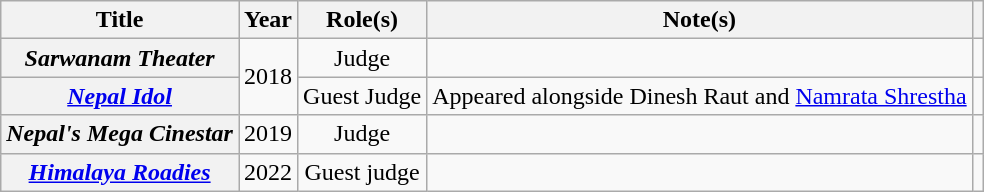<table class="wikitable plainrowheaders sortable" style="text-align:center;">
<tr>
<th scope="col">Title</th>
<th scope="col">Year</th>
<th scope="col">Role(s)</th>
<th scope="col">Note(s)</th>
<th scope="col" class="unsortable"></th>
</tr>
<tr>
<th scope="row"><em>Sarwanam Theater</em></th>
<td rowspan="2">2018</td>
<td>Judge</td>
<td></td>
<td></td>
</tr>
<tr>
<th scope="row"><em><a href='#'>Nepal Idol</a></em></th>
<td>Guest Judge</td>
<td>Appeared alongside Dinesh Raut and <a href='#'>Namrata Shrestha</a></td>
<td></td>
</tr>
<tr>
<th scope="row"><em>Nepal's Mega Cinestar</em></th>
<td>2019</td>
<td>Judge</td>
<td></td>
<td></td>
</tr>
<tr>
<th scope="row"><em><a href='#'>Himalaya Roadies</a></em></th>
<td>2022</td>
<td>Guest judge</td>
<td></td>
</tr>
</table>
